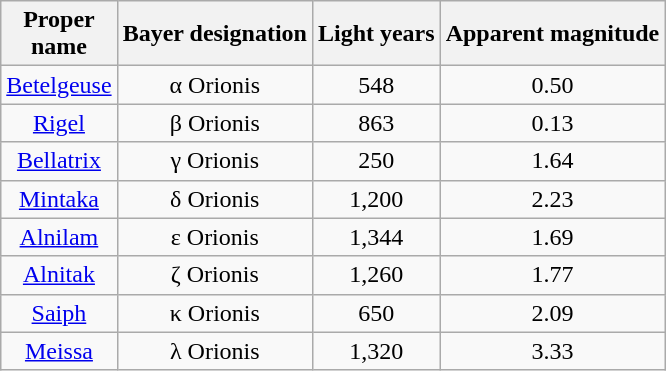<table class="wikitable sortable">
<tr>
<th>Proper<br>name</th>
<th>Bayer designation</th>
<th>Light years</th>
<th>Apparent magnitude</th>
</tr>
<tr align="center">
<td><a href='#'>Betelgeuse</a></td>
<td>α Orionis</td>
<td align="center">548</td>
<td>0.50</td>
</tr>
<tr align="center">
<td><a href='#'>Rigel</a></td>
<td>β Orionis</td>
<td align="center">863</td>
<td>0.13</td>
</tr>
<tr align="center">
<td><a href='#'>Bellatrix</a></td>
<td>γ Orionis</td>
<td align="center">250</td>
<td>1.64</td>
</tr>
<tr align="center">
<td><a href='#'>Mintaka</a></td>
<td>δ Orionis</td>
<td align="center">1,200</td>
<td>2.23</td>
</tr>
<tr align="center">
<td><a href='#'>Alnilam</a></td>
<td>ε Orionis</td>
<td align="center">1,344</td>
<td>1.69</td>
</tr>
<tr align="center">
<td><a href='#'>Alnitak</a></td>
<td>ζ Orionis</td>
<td align="center">1,260</td>
<td>1.77</td>
</tr>
<tr align="center">
<td><a href='#'>Saiph</a></td>
<td>κ Orionis</td>
<td align="center">650</td>
<td>2.09</td>
</tr>
<tr align="center">
<td><a href='#'>Meissa</a></td>
<td>λ Orionis</td>
<td align="center">1,320</td>
<td>3.33</td>
</tr>
</table>
